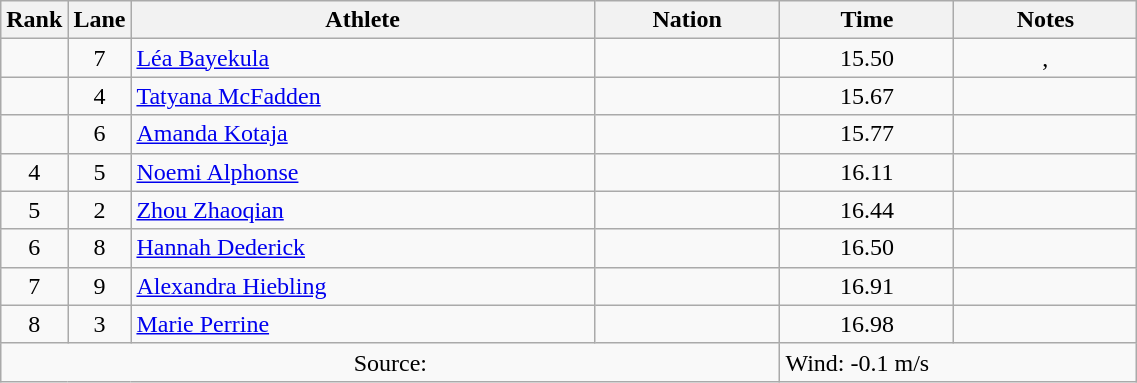<table class="wikitable sortable" style="text-align:center;width: 60%;">
<tr>
<th scope="col" style="width: 10px;">Rank</th>
<th scope="col" style="width: 10px;">Lane</th>
<th scope="col">Athlete</th>
<th scope="col">Nation</th>
<th scope="col">Time</th>
<th scope="col">Notes</th>
</tr>
<tr>
<td></td>
<td>7</td>
<td align=left><a href='#'>Léa Bayekula</a></td>
<td align=left></td>
<td>15.50</td>
<td>, </td>
</tr>
<tr>
<td></td>
<td>4</td>
<td align=left><a href='#'>Tatyana McFadden</a></td>
<td align=left></td>
<td>15.67</td>
<td></td>
</tr>
<tr>
<td></td>
<td>6</td>
<td align=left><a href='#'>Amanda Kotaja</a></td>
<td align=left></td>
<td>15.77</td>
<td></td>
</tr>
<tr>
<td>4</td>
<td>5</td>
<td align=left><a href='#'>Noemi Alphonse</a></td>
<td align=left></td>
<td>16.11</td>
<td></td>
</tr>
<tr>
<td>5</td>
<td>2</td>
<td align=left><a href='#'>Zhou Zhaoqian</a></td>
<td align=left></td>
<td>16.44</td>
<td></td>
</tr>
<tr>
<td>6</td>
<td>8</td>
<td align=left><a href='#'>Hannah Dederick</a></td>
<td align=left></td>
<td>16.50</td>
<td></td>
</tr>
<tr>
<td>7</td>
<td>9</td>
<td align=left><a href='#'>Alexandra Hiebling</a></td>
<td align=left></td>
<td>16.91</td>
<td></td>
</tr>
<tr>
<td>8</td>
<td>3</td>
<td align=left><a href='#'>Marie Perrine</a></td>
<td align=left></td>
<td>16.98</td>
<td></td>
</tr>
<tr class="sortbottom">
<td colspan="4">Source:</td>
<td colspan="2" style="text-align:left;">Wind: -0.1 m/s</td>
</tr>
</table>
